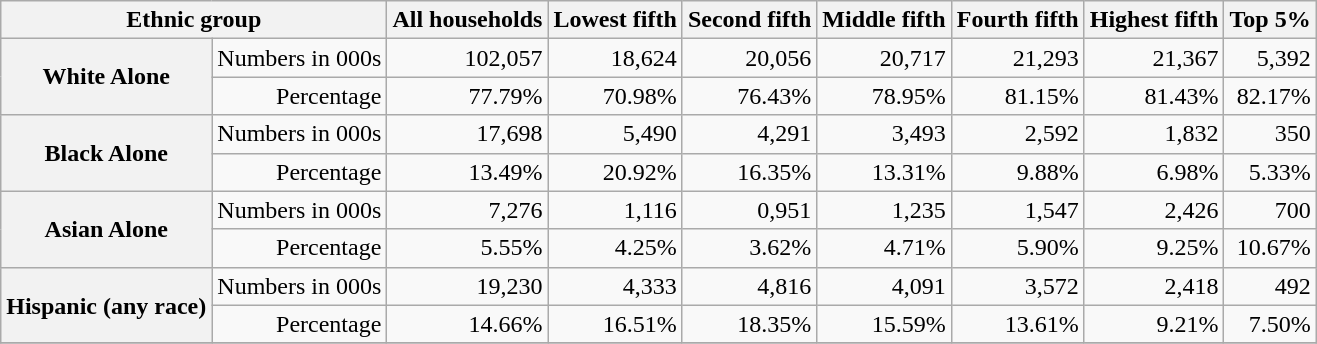<table class="wikitable" style="text-align:right">
<tr>
<th colspan=2>Ethnic group</th>
<th>All households</th>
<th>Lowest fifth</th>
<th>Second fifth</th>
<th>Middle fifth</th>
<th>Fourth fifth</th>
<th>Highest fifth</th>
<th>Top 5%</th>
</tr>
<tr>
<th rowspan="2">White Alone</th>
<td>Numbers in 000s</td>
<td>102,057</td>
<td>18,624</td>
<td>20,056</td>
<td>20,717</td>
<td>21,293</td>
<td>21,367</td>
<td>5,392</td>
</tr>
<tr>
<td>Percentage</td>
<td>77.79%</td>
<td>70.98%</td>
<td>76.43%</td>
<td>78.95%</td>
<td>81.15%</td>
<td>81.43%</td>
<td>82.17%</td>
</tr>
<tr>
<th rowspan="2">Black Alone</th>
<td>Numbers in 000s</td>
<td>17,698</td>
<td>5,490</td>
<td>4,291</td>
<td>3,493</td>
<td>2,592</td>
<td>1,832</td>
<td>350</td>
</tr>
<tr>
<td>Percentage</td>
<td>13.49%</td>
<td>20.92%</td>
<td>16.35%</td>
<td>13.31%</td>
<td>9.88%</td>
<td>6.98%</td>
<td>5.33%</td>
</tr>
<tr>
<th rowspan="2">Asian Alone</th>
<td>Numbers in 000s</td>
<td>7,276</td>
<td>1,116</td>
<td>0,951</td>
<td>1,235</td>
<td>1,547</td>
<td>2,426</td>
<td>700</td>
</tr>
<tr>
<td>Percentage</td>
<td>5.55%</td>
<td>4.25%</td>
<td>3.62%</td>
<td>4.71%</td>
<td>5.90%</td>
<td>9.25%</td>
<td>10.67%</td>
</tr>
<tr>
<th rowspan="2">Hispanic (any race)</th>
<td>Numbers in 000s</td>
<td>19,230</td>
<td>4,333</td>
<td>4,816</td>
<td>4,091</td>
<td>3,572</td>
<td>2,418</td>
<td>492</td>
</tr>
<tr>
<td>Percentage</td>
<td>14.66%</td>
<td>16.51%</td>
<td>18.35%</td>
<td>15.59%</td>
<td>13.61%</td>
<td>9.21%</td>
<td>7.50%</td>
</tr>
<tr>
</tr>
</table>
